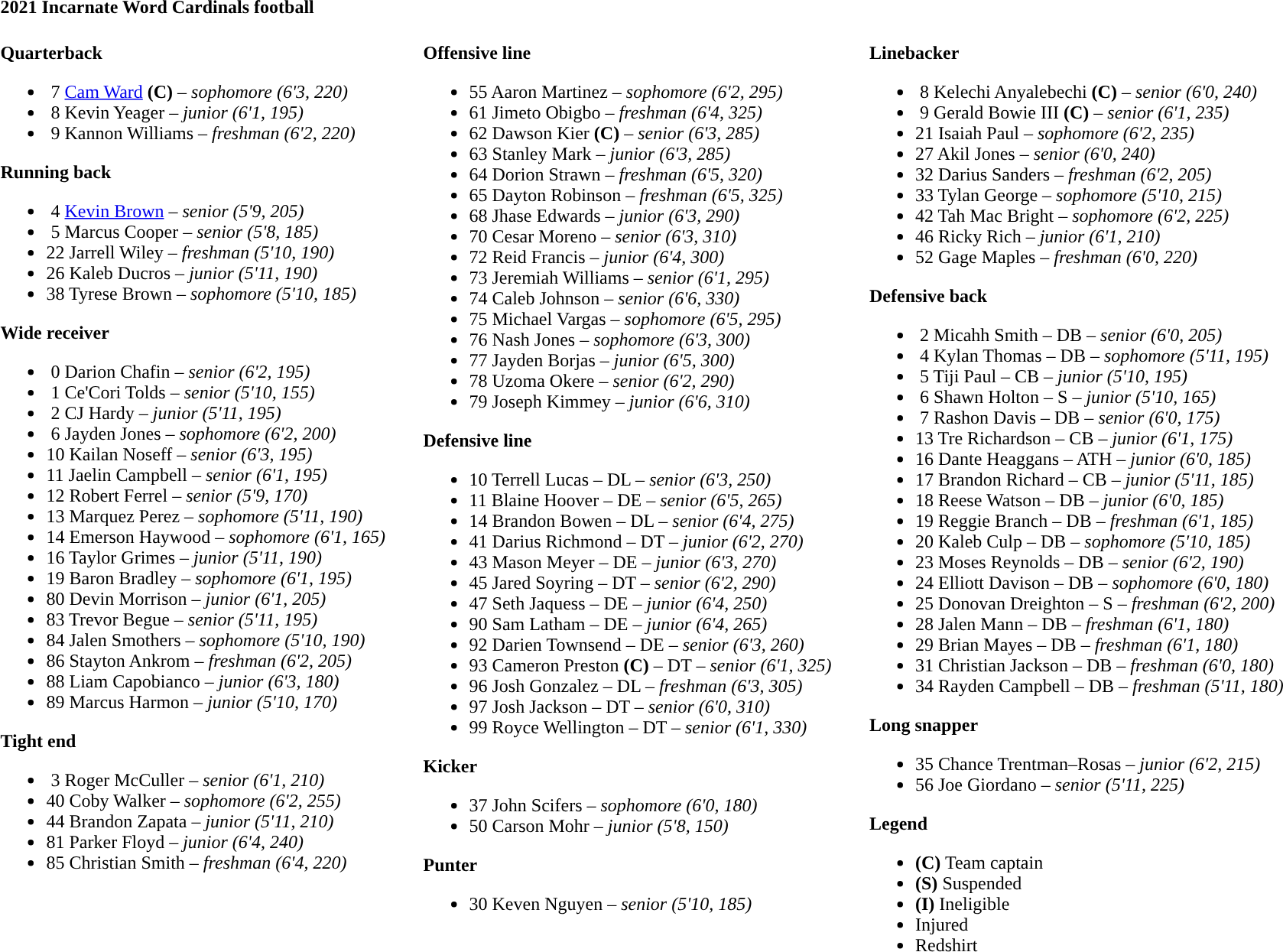<table class="toccolours" style="text-align: left;">
<tr>
<td colspan=11><strong>2021 Incarnate Word Cardinals football</strong></td>
</tr>
<tr>
<td valign="top"><br><strong>Quarterback</strong><ul><li> 7 <a href='#'>Cam Ward</a> <strong>(C)</strong> – <em>sophomore (6'3, 220)</em></li><li> 8 Kevin Yeager – <em>junior (6'1, 195)</em></li><li> 9 Kannon Williams – <em>freshman (6'2, 220)</em></li></ul><strong>Running back</strong><ul><li> 4 <a href='#'>Kevin Brown</a> – <em> senior (5'9, 205)</em></li><li> 5 Marcus Cooper – <em> senior (5'8, 185)</em></li><li>22 Jarrell Wiley – <em>freshman (5'10, 190)</em></li><li>26 Kaleb Ducros – <em>junior (5'11, 190)</em></li><li>38 Tyrese Brown – <em>sophomore (5'10, 185)</em></li></ul><strong>Wide receiver</strong><ul><li> 0 Darion Chafin – <em>senior (6'2, 195)</em></li><li> 1 Ce'Cori Tolds – <em>senior (5'10, 155)</em></li><li> 2 CJ Hardy – <em>junior (5'11, 195)</em></li><li> 6 Jayden Jones – <em>sophomore (6'2, 200)</em></li><li>10 Kailan Noseff – <em>senior (6'3, 195)</em></li><li>11 Jaelin Campbell – <em>senior (6'1, 195)</em></li><li>12 Robert Ferrel – <em>senior (5'9, 170)</em></li><li>13 Marquez Perez – <em> sophomore (5'11, 190)</em></li><li>14 Emerson Haywood – <em>sophomore (6'1, 165)</em></li><li>16 Taylor Grimes – <em>junior (5'11, 190)</em></li><li>19 Baron Bradley – <em>sophomore (6'1, 195)</em></li><li>80 Devin Morrison – <em>junior (6'1, 205)</em></li><li>83 Trevor Begue – <em> senior (5'11, 195)</em></li><li>84 Jalen Smothers – <em>sophomore (5'10, 190)</em></li><li>86 Stayton Ankrom – <em>freshman (6'2, 205)</em></li><li>88 Liam Capobianco – <em>junior (6'3, 180)</em></li><li>89 Marcus Harmon – <em>junior (5'10, 170)</em></li></ul><strong>Tight end</strong><ul><li> 3 Roger McCuller – <em> senior (6'1, 210)</em></li><li>40 Coby Walker – <em>sophomore (6'2, 255)</em></li><li>44 Brandon Zapata – <em>junior (5'11, 210)</em></li><li>81 Parker Floyd – <em>junior (6'4, 240)</em></li><li>85 Christian Smith – <em>freshman (6'4, 220)</em></li></ul></td>
<td width="25"> </td>
<td valign="top"><br><strong>Offensive line</strong><ul><li>55 Aaron Martinez – <em>sophomore (6'2, 295)</em></li><li>61 Jimeto Obigbo – <em>freshman (6'4, 325)</em></li><li>62 Dawson Kier <strong>(C)</strong> – <em> senior (6'3, 285)</em></li><li>63 Stanley Mark – <em>junior (6'3, 285)</em></li><li>64 Dorion Strawn – <em>freshman (6'5, 320)</em></li><li>65 Dayton Robinson – <em>freshman (6'5, 325)</em></li><li>68 Jhase Edwards – <em>junior (6'3, 290)</em></li><li>70 Cesar Moreno – <em> senior (6'3, 310)</em></li><li>72 Reid Francis – <em>junior (6'4, 300)</em></li><li>73 Jeremiah Williams – <em>senior (6'1, 295)</em></li><li>74 Caleb Johnson – <em>senior (6'6, 330)</em></li><li>75 Michael Vargas – <em>sophomore (6'5, 295)</em></li><li>76 Nash Jones – <em>sophomore (6'3, 300)</em></li><li>77 Jayden Borjas – <em>junior (6'5, 300)</em></li><li>78 Uzoma Okere – <em> senior (6'2, 290)</em></li><li>79 Joseph Kimmey – <em>junior (6'6, 310)</em></li></ul><strong>Defensive line</strong><ul><li>10 Terrell Lucas – DL – <em> senior (6'3, 250)</em></li><li>11 Blaine Hoover – DE – <em> senior (6'5, 265)</em></li><li>14 Brandon Bowen – DL – <em> senior (6'4, 275)</em></li><li>41 Darius Richmond – DT – <em>junior (6'2, 270)</em></li><li>43 Mason Meyer – DE – <em>junior (6'3, 270)</em></li><li>45 Jared Soyring – DT – <em>senior (6'2, 290)</em></li><li>47 Seth Jaquess – DE – <em>junior (6'4, 250)</em></li><li>90 Sam Latham – DE – <em>junior (6'4, 265)</em></li><li>92 Darien Townsend – DE – <em> senior (6'3, 260)</em></li><li>93 Cameron Preston <strong>(C)</strong> – DT – <em>senior (6'1, 325)</em></li><li>96 Josh Gonzalez – DL – <em>freshman (6'3, 305)</em></li><li>97 Josh Jackson – DT – <em>senior (6'0, 310)</em></li><li>99 Royce Wellington – DT – <em>senior (6'1, 330)</em></li></ul><strong>Kicker</strong><ul><li>37 John Scifers – <em>sophomore (6'0, 180)</em></li><li>50 Carson Mohr – <em>junior (5'8, 150)</em></li></ul><strong>Punter</strong><ul><li>30 Keven Nguyen – <em>senior (5'10, 185)</em></li></ul></td>
<td width="25"> </td>
<td valign="top"><br><strong>Linebacker</strong><ul><li> 8 Kelechi Anyalebechi <strong>(C)</strong> – <em>senior (6'0, 240)</em></li><li> 9 Gerald Bowie III <strong>(C)</strong> – <em>senior (6'1, 235)</em></li><li>21 Isaiah Paul – <em> sophomore (6'2, 235)</em></li><li>27 Akil Jones – <em> senior (6'0, 240)</em></li><li>32 Darius Sanders – <em>freshman (6'2, 205)</em></li><li>33 Tylan George – <em>sophomore (5'10, 215)</em></li><li>42 Tah Mac Bright – <em>sophomore (6'2, 225)</em></li><li>46 Ricky Rich – <em>junior (6'1, 210)</em></li><li>52 Gage Maples – <em>freshman (6'0, 220)</em></li></ul><strong>Defensive back</strong><ul><li> 2 Micahh Smith – DB – <em> senior (6'0, 205)</em></li><li> 4 Kylan Thomas – DB – <em>sophomore (5'11, 195)</em></li><li> 5 Tiji Paul – CB – <em>junior (5'10, 195)</em></li><li> 6 Shawn Holton – S – <em>junior (5'10, 165)</em></li><li> 7 Rashon Davis – DB – <em> senior (6'0, 175)</em></li><li>13 Tre Richardson – CB – <em>junior (6'1, 175)</em></li><li>16 Dante Heaggans – ATH – <em>junior (6'0, 185)</em></li><li>17 Brandon Richard – CB – <em>junior (5'11, 185)</em></li><li>18 Reese Watson – DB – <em>junior (6'0, 185)</em></li><li>19 Reggie Branch – DB – <em>freshman (6'1, 185)</em></li><li>20 Kaleb Culp – DB – <em>sophomore (5'10, 185)</em></li><li>23 Moses Reynolds – DB – <em> senior (6'2, 190)</em></li><li>24 Elliott Davison – DB – <em>sophomore (6'0, 180)</em></li><li>25 Donovan Dreighton – S – <em>freshman (6'2, 200)</em></li><li>28 Jalen Mann – DB – <em>freshman (6'1, 180)</em></li><li>29 Brian Mayes – DB – <em>freshman (6'1, 180)</em></li><li>31 Christian Jackson – DB – <em>freshman (6'0, 180)</em></li><li>34 Rayden Campbell – DB – <em>freshman (5'11, 180)</em></li></ul><strong>Long snapper</strong><ul><li>35 Chance Trentman–Rosas – <em>junior (6'2, 215)</em></li><li>56 Joe Giordano – <em> senior (5'11, 225)</em></li></ul><strong>Legend</strong><ul><li><strong>(C)</strong> Team captain</li><li><strong>(S)</strong> Suspended</li><li><strong>(I)</strong> Ineligible</li><li> Injured</li><li> Redshirt</li></ul></td>
</tr>
</table>
